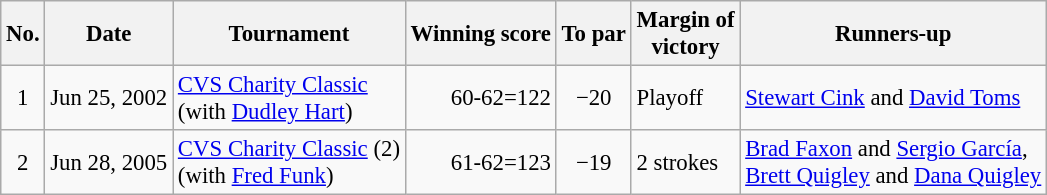<table class="wikitable" style="font-size:95%;">
<tr>
<th>No.</th>
<th>Date</th>
<th>Tournament</th>
<th>Winning score</th>
<th>To par</th>
<th>Margin of<br>victory</th>
<th>Runners-up</th>
</tr>
<tr>
<td align=center>1</td>
<td align=right>Jun 25, 2002</td>
<td><a href='#'>CVS Charity Classic</a><br>(with  <a href='#'>Dudley Hart</a>)</td>
<td align=right>60-62=122</td>
<td align=center>−20</td>
<td>Playoff</td>
<td> <a href='#'>Stewart Cink</a> and  <a href='#'>David Toms</a></td>
</tr>
<tr>
<td align=center>2</td>
<td align=right>Jun 28, 2005</td>
<td><a href='#'>CVS Charity Classic</a> (2)<br>(with  <a href='#'>Fred Funk</a>)</td>
<td align=right>61-62=123</td>
<td align=center>−19</td>
<td>2 strokes</td>
<td> <a href='#'>Brad Faxon</a> and  <a href='#'>Sergio García</a>,<br> <a href='#'>Brett Quigley</a> and  <a href='#'>Dana Quigley</a></td>
</tr>
</table>
